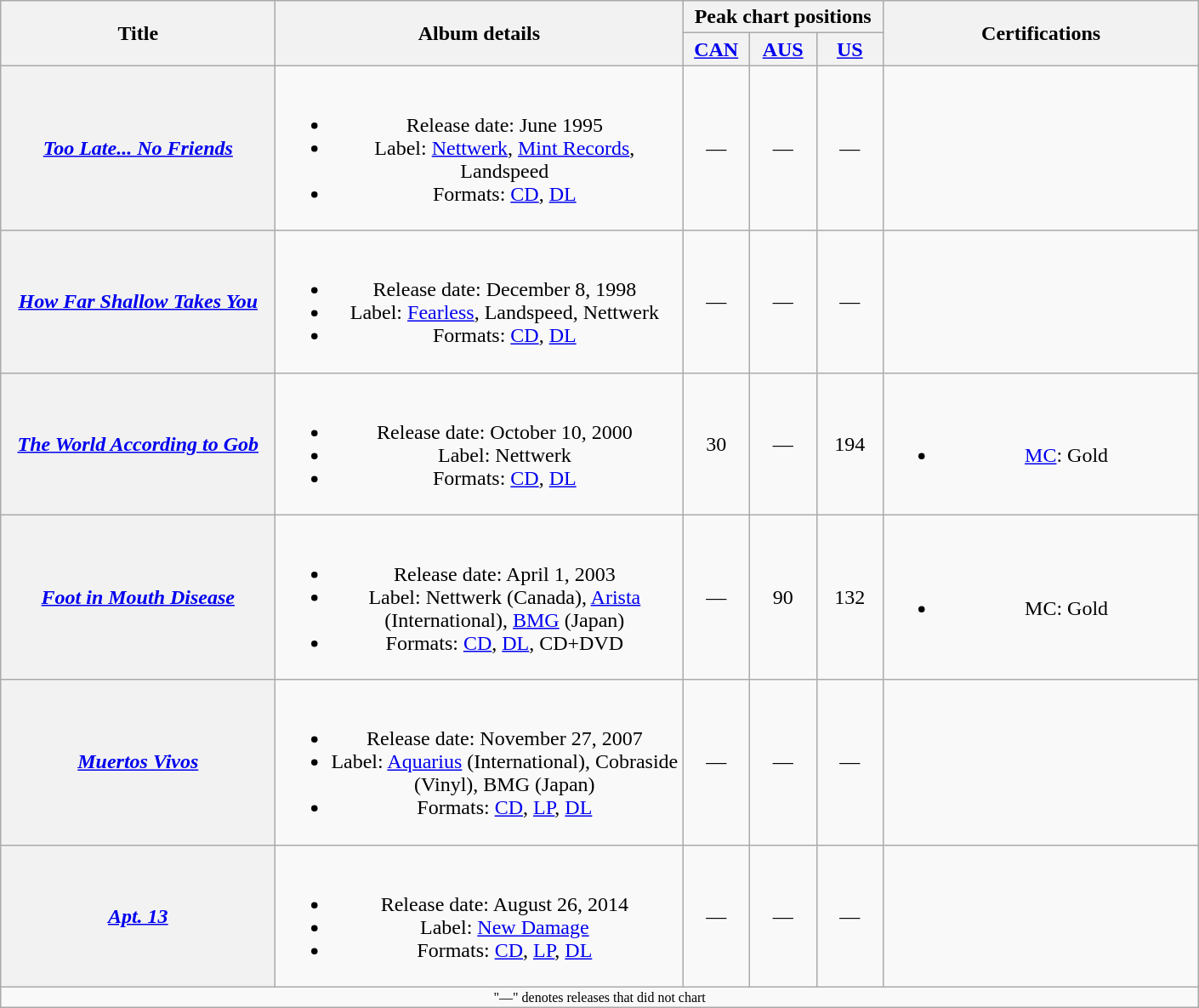<table class="wikitable plainrowheaders" style="text-align:center;">
<tr>
<th scope="col" rowspan="2" style="width:13em;">Title</th>
<th scope="col" rowspan="2" style="width:19.5em;">Album details</th>
<th scope="col" colspan="3">Peak chart positions</th>
<th scope="col" rowspan="2" style="width:15em;">Certifications</th>
</tr>
<tr>
<th style="width:45px;"><a href='#'>CAN</a><br></th>
<th style="width:45px;"><a href='#'>AUS</a><br></th>
<th style="width:45px;"><a href='#'>US</a></th>
</tr>
<tr>
<th scope="row"><em><a href='#'>Too Late... No Friends</a></em></th>
<td><br><ul><li>Release date: June 1995</li><li>Label: <a href='#'>Nettwerk</a>, <a href='#'>Mint Records</a>, Landspeed</li><li>Formats: <a href='#'>CD</a>, <a href='#'>DL</a></li></ul></td>
<td>—</td>
<td>—</td>
<td>—</td>
<td></td>
</tr>
<tr>
<th scope="row"><em><a href='#'>How Far Shallow Takes You</a></em></th>
<td><br><ul><li>Release date: December 8, 1998</li><li>Label: <a href='#'>Fearless</a>, Landspeed, Nettwerk</li><li>Formats: <a href='#'>CD</a>, <a href='#'>DL</a></li></ul></td>
<td>—</td>
<td>—</td>
<td>—</td>
<td></td>
</tr>
<tr>
<th scope="row"><em><a href='#'>The World According to Gob</a></em></th>
<td><br><ul><li>Release date: October 10, 2000</li><li>Label: Nettwerk</li><li>Formats: <a href='#'>CD</a>, <a href='#'>DL</a></li></ul></td>
<td>30</td>
<td>—</td>
<td>194</td>
<td><br><ul><li><a href='#'>MC</a>: Gold</li></ul></td>
</tr>
<tr>
<th scope="row"><em><a href='#'>Foot in Mouth Disease</a></em></th>
<td><br><ul><li>Release date: April 1, 2003</li><li>Label: Nettwerk (Canada), <a href='#'>Arista</a> (International), <a href='#'>BMG</a> (Japan)</li><li>Formats: <a href='#'>CD</a>, <a href='#'>DL</a>, CD+DVD</li></ul></td>
<td>—</td>
<td>90</td>
<td>132</td>
<td><br><ul><li>MC: Gold</li></ul></td>
</tr>
<tr>
<th scope="row"><em><a href='#'>Muertos Vivos</a></em></th>
<td><br><ul><li>Release date: November 27, 2007</li><li>Label: <a href='#'>Aquarius</a> (International), Cobraside (Vinyl), BMG (Japan)</li><li>Formats: <a href='#'>CD</a>, <a href='#'>LP</a>, <a href='#'>DL</a></li></ul></td>
<td>—</td>
<td>—</td>
<td>—</td>
<td></td>
</tr>
<tr>
<th scope="row"><em><a href='#'>Apt. 13</a></em></th>
<td><br><ul><li>Release date: August 26, 2014</li><li>Label: <a href='#'>New Damage</a></li><li>Formats: <a href='#'>CD</a>, <a href='#'>LP</a>, <a href='#'>DL</a></li></ul></td>
<td>—</td>
<td>—</td>
<td>—</td>
<td></td>
</tr>
<tr>
<td colspan="15" style="font-size:8pt">"—" denotes releases that did not chart</td>
</tr>
</table>
